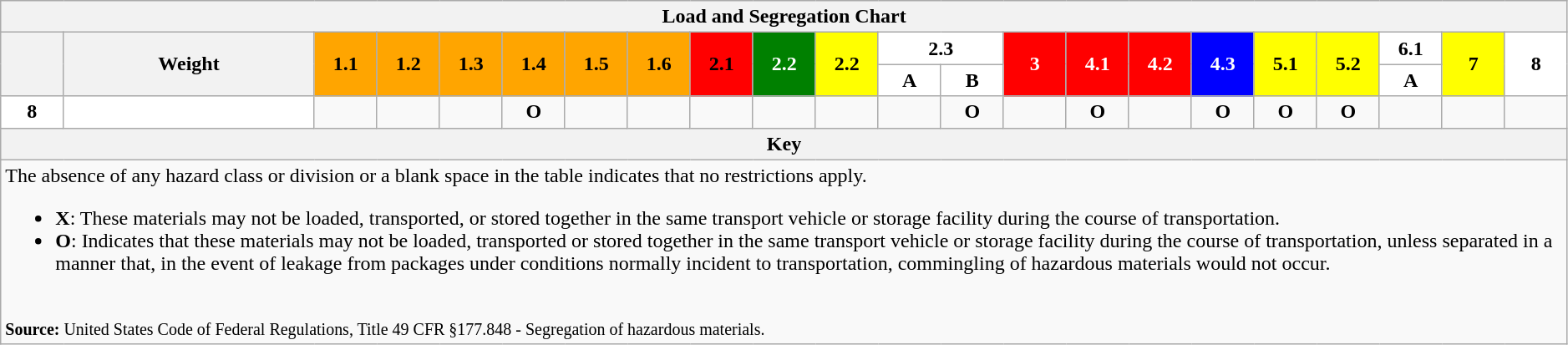<table width=99% align=center class=wikitable>
<tr>
<th colspan=22>Load and Segregation Chart</th>
</tr>
<tr>
<th rowspan=2 width=4%> </th>
<th rowspan=2><strong>Weight</strong></th>
<td rowspan=2 style="text-align:center;background-color:orange;" width=4%><strong>1.1</strong></td>
<td rowspan=2 style="text-align:center;background-color:orange;" width=4%><strong>1.2</strong></td>
<td rowspan=2 style="text-align:center;background-color:orange;" width=4%><strong>1.3</strong></td>
<td rowspan=2 style="text-align:center;background-color:orange;" width=4%><strong>1.4</strong></td>
<td rowspan=2 style="text-align:center;background-color:orange;" width=4%><strong>1.5</strong></td>
<td rowspan=2 style="text-align:center;background-color:orange;" width=4%><strong>1.6</strong></td>
<td rowspan=2 style="text-align:center;background-color:red;" width=4%><strong>2.1</strong></td>
<td rowspan=2 style="text-align:center;background-color:green;color:white;" width=4%><strong>2.2</strong></td>
<td rowspan=2 style="text-align:center;background-color:yellow;" width=4%><strong>2.2</strong></td>
<td colspan=2 style="text-align:center;background-color:white;" width=8%><strong>2.3</strong></td>
<td rowspan=2 style="text-align:center;background-color:red;color:white;" width=4%><strong>3</strong></td>
<td rowspan=2 style="text-align:center;background-color:red;color:white;" width=4%><strong>4.1</strong></td>
<td rowspan=2 style="text-align:center;background-color:red;color:white;" width=4%><strong>4.2</strong></td>
<td rowspan=2 style="text-align:center;background-color:blue;color:white;" width=4%><strong>4.3</strong></td>
<td rowspan=2 style="text-align:center;background-color:yellow;" width=4%><strong>5.1</strong></td>
<td rowspan=2 style="text-align:center;background-color:yellow;" width=4%><strong>5.2</strong></td>
<td style="text-align:center;background-color:white;" width=4%><strong>6.1</strong></td>
<td rowspan=2 style="text-align:center;background-color:yellow;" width=4%><strong>7</strong></td>
<td rowspan=2 style="text-align:center;background-color:white;" width=4%><strong>8</strong></td>
</tr>
<tr>
<td style="text-align:center;background-color:white;" width=4%><strong>A</strong></td>
<td style="text-align:center;background-color:white;" width=4%><strong>B</strong></td>
<td style="text-align:center;background-color:white;"><strong>A</strong></td>
</tr>
<tr>
<td style="text-align:center;background-color:white;"><strong>8</strong></td>
<td style="text-align:center;background-color:white;"><strong></strong></td>
<td></td>
<td></td>
<td></td>
<td style="text-align:center;"><strong>O</strong></td>
<td></td>
<td style="text-align:center;"> </td>
<td style="text-align:center;"> </td>
<td style="text-align:center;"> </td>
<td style="text-align:center;"> </td>
<td></td>
<td style="text-align:center;"><strong>O</strong></td>
<td style="text-align:center;"> </td>
<td style="text-align:center;"><strong>O</strong></td>
<td></td>
<td style="text-align:center;"><strong>O</strong></td>
<td style="text-align:center;"><strong>O</strong></td>
<td style="text-align:center;"><strong>O</strong></td>
<td></td>
<td style="text-align:center;"> </td>
<td style="text-align:center;"> </td>
</tr>
<tr>
<th colspan=22>Key</th>
</tr>
<tr>
<td colspan=22>The absence of any hazard class or division or a blank space in the table indicates that no restrictions apply.<br><ul><li><strong>X</strong>: These materials may not be loaded, transported, or stored together in the same transport vehicle or storage facility during the course of transportation.</li><li><strong>O</strong>: Indicates that these materials may not be loaded, transported or stored together in the same transport vehicle or storage facility during the course of transportation, unless separated in a manner that, in the event of leakage from packages under conditions normally incident to transportation, commingling of hazardous materials would not occur.</li></ul><br><small><strong>Source:</strong> United States Code of Federal Regulations, Title 49 CFR §177.848 - Segregation of hazardous materials. </small></td>
</tr>
</table>
